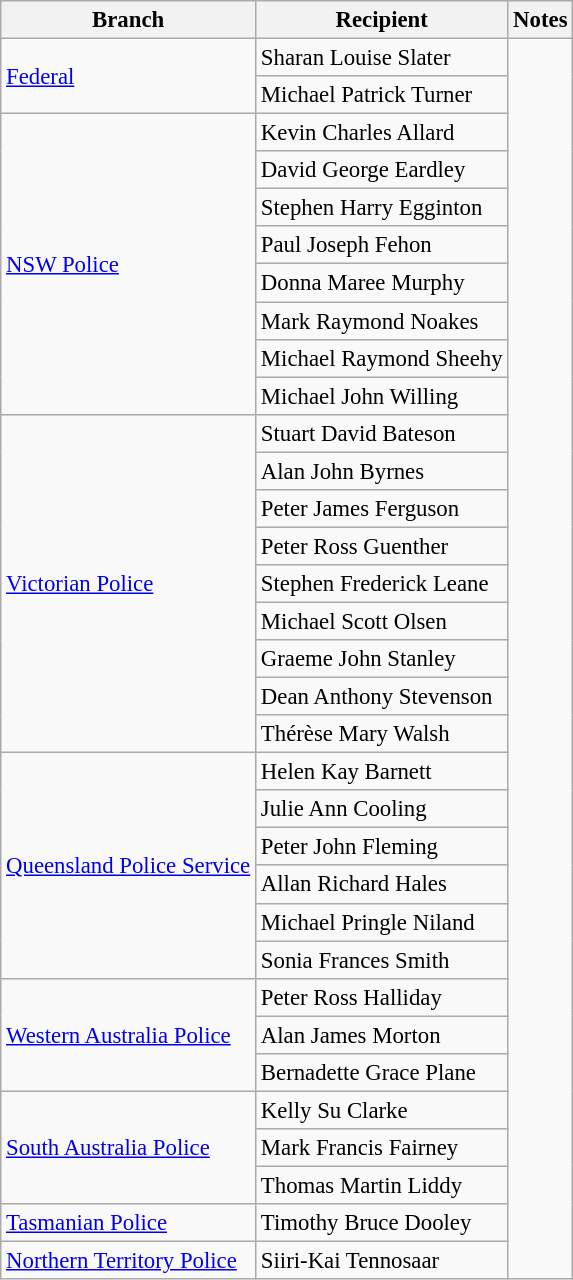<table class="wikitable" style="font-size:95%;">
<tr>
<th>Branch</th>
<th>Recipient</th>
<th>Notes</th>
</tr>
<tr>
<td rowspan=2><a href='#'>Federal</a></td>
<td> Sharan Louise Slater</td>
<td rowspan=33></td>
</tr>
<tr>
<td> Michael Patrick Turner</td>
</tr>
<tr>
<td rowspan=8><a href='#'>NSW Police</a></td>
<td> Kevin Charles Allard</td>
</tr>
<tr>
<td> David George Eardley</td>
</tr>
<tr>
<td> Stephen Harry Egginton</td>
</tr>
<tr>
<td> Paul Joseph Fehon</td>
</tr>
<tr>
<td> Donna Maree Murphy</td>
</tr>
<tr>
<td> Mark Raymond Noakes</td>
</tr>
<tr>
<td> Michael Raymond Sheehy</td>
</tr>
<tr>
<td> Michael John Willing</td>
</tr>
<tr>
<td rowspan=9><a href='#'>Victorian Police</a></td>
<td> Stuart David Bateson</td>
</tr>
<tr>
<td> Alan John Byrnes</td>
</tr>
<tr>
<td>  Peter James Ferguson</td>
</tr>
<tr>
<td> Peter Ross Guenther</td>
</tr>
<tr>
<td> Stephen Frederick Leane</td>
</tr>
<tr>
<td> Michael Scott Olsen</td>
</tr>
<tr>
<td> Graeme John Stanley</td>
</tr>
<tr>
<td> Dean Anthony Stevenson</td>
</tr>
<tr>
<td> Thérèse Mary Walsh</td>
</tr>
<tr>
<td rowspan=6><a href='#'>Queensland Police Service</a></td>
<td> Helen Kay Barnett</td>
</tr>
<tr>
<td> Julie Ann Cooling</td>
</tr>
<tr>
<td> Peter John Fleming</td>
</tr>
<tr>
<td> Allan Richard Hales</td>
</tr>
<tr>
<td> Michael Pringle Niland</td>
</tr>
<tr>
<td> Sonia Frances Smith</td>
</tr>
<tr>
<td rowspan=3><a href='#'>Western Australia Police</a></td>
<td> Peter Ross Halliday</td>
</tr>
<tr>
<td> Alan James Morton</td>
</tr>
<tr>
<td> Bernadette Grace Plane</td>
</tr>
<tr>
<td rowspan=3><a href='#'>South Australia Police</a></td>
<td> Kelly Su Clarke</td>
</tr>
<tr>
<td> Mark Francis Fairney</td>
</tr>
<tr>
<td> Thomas Martin Liddy</td>
</tr>
<tr>
<td><a href='#'>Tasmanian Police</a></td>
<td> Timothy Bruce Dooley</td>
</tr>
<tr>
<td><a href='#'>Northern Territory Police</a></td>
<td> Siiri-Kai Tennosaar</td>
</tr>
</table>
